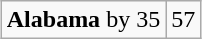<table class="wikitable" style="margin-left: auto; margin-right: auto; border: none;">
<tr align="center">
</tr>
<tr align="center">
<td><strong>Alabama</strong> by 35</td>
<td>57</td>
</tr>
</table>
